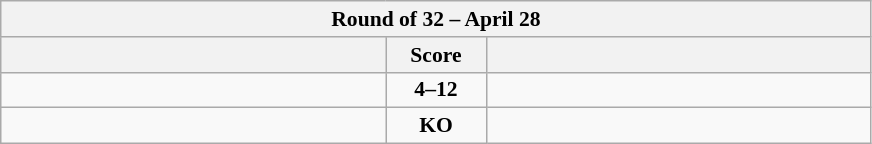<table class="wikitable" style="text-align: center; font-size:90% ">
<tr>
<th colspan=3>Round of 32 – April 28</th>
</tr>
<tr>
<th align="right" width="250"></th>
<th width="60">Score</th>
<th align="left" width="250"></th>
</tr>
<tr>
<td align=left></td>
<td align=center><strong>4–12</strong></td>
<td align=left><strong></strong></td>
</tr>
<tr>
<td align=left><strong></strong></td>
<td align=center><strong>KO</strong></td>
<td align=left></td>
</tr>
</table>
